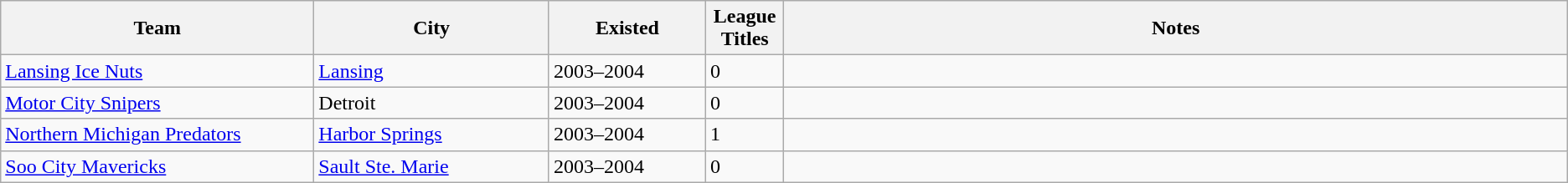<table class="wikitable">
<tr>
<th bgcolor="#DDDDFF" width="20%">Team</th>
<th bgcolor="#DDDDFF" width="15%">City</th>
<th bgcolor="#DDDDFF" width="10%">Existed</th>
<th bgcolor="#DDDDFF" width="5%">League Titles</th>
<th bgcolor="#DDDDFF" width="50%">Notes</th>
</tr>
<tr>
<td><a href='#'>Lansing Ice Nuts</a></td>
<td><a href='#'>Lansing</a></td>
<td>2003–2004</td>
<td>0</td>
<td></td>
</tr>
<tr>
<td><a href='#'>Motor City Snipers</a></td>
<td>Detroit</td>
<td>2003–2004</td>
<td>0</td>
<td></td>
</tr>
<tr>
<td><a href='#'>Northern Michigan Predators</a></td>
<td><a href='#'>Harbor Springs</a></td>
<td>2003–2004</td>
<td>1</td>
<td></td>
</tr>
<tr>
<td><a href='#'>Soo City Mavericks</a></td>
<td><a href='#'>Sault Ste. Marie</a></td>
<td>2003–2004</td>
<td>0</td>
<td></td>
</tr>
</table>
